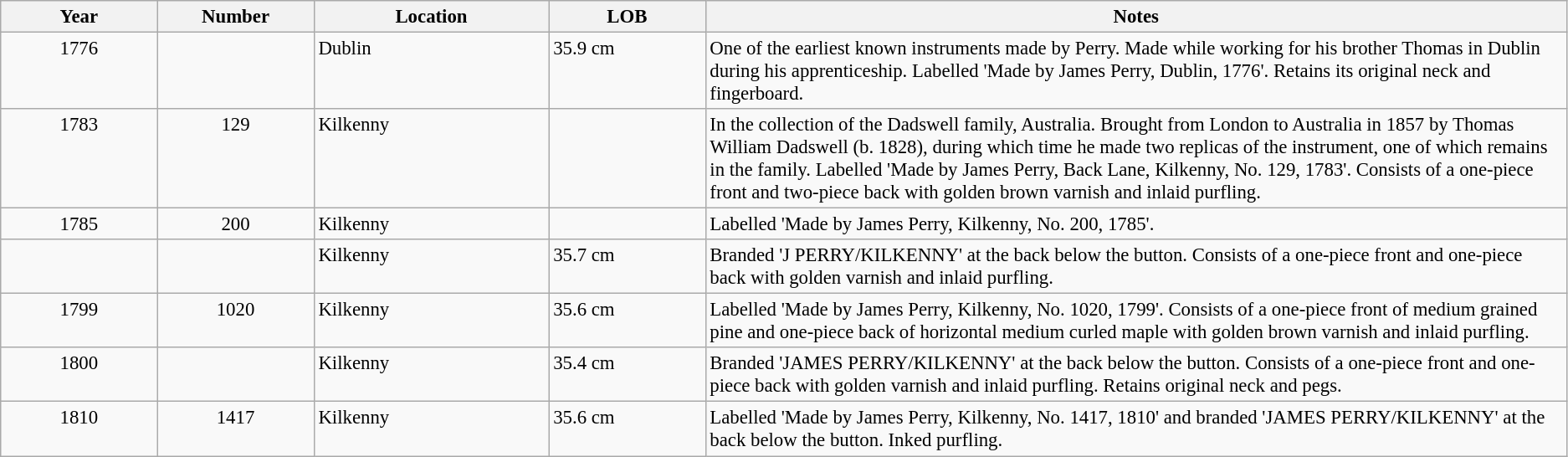<table class="sortable wikitable" style="margins:auto; width=95%; font-size: 95%;">
<tr>
<th width="10%">Year</th>
<th width="10%">Number</th>
<th width="15%">Location</th>
<th width="10%">LOB</th>
<th width="55%">Notes</th>
</tr>
<tr valign="top">
<td align=center>1776</td>
<td align=center></td>
<td>Dublin</td>
<td>35.9 cm</td>
<td>One of the earliest known instruments made by Perry. Made while working for his brother Thomas in Dublin during his apprenticeship. Labelled 'Made by James Perry, Dublin, 1776'. Retains its original neck and fingerboard.</td>
</tr>
<tr valign="top">
<td align=center>1783</td>
<td align=center>129</td>
<td>Kilkenny</td>
<td></td>
<td>In the collection of the Dadswell family, Australia. Brought from London to Australia in 1857 by Thomas William Dadswell (b. 1828), during which time he made two replicas of the instrument, one of which remains in the family. Labelled 'Made by James Perry, Back Lane, Kilkenny, No. 129, 1783'. Consists of a one-piece front and two-piece back with golden brown varnish and inlaid purfling.</td>
</tr>
<tr valign="top">
<td align=center>1785</td>
<td align=center>200</td>
<td>Kilkenny</td>
<td></td>
<td>Labelled 'Made by James Perry, Kilkenny, No. 200, 1785'.</td>
</tr>
<tr valign="top">
<td align=center></td>
<td align=center></td>
<td>Kilkenny</td>
<td>35.7 cm</td>
<td>Branded 'J PERRY/KILKENNY' at the back below the button. Consists of a one-piece front and one-piece back with golden varnish and inlaid purfling.</td>
</tr>
<tr valign="top">
<td align=center>1799</td>
<td align=center>1020</td>
<td>Kilkenny</td>
<td>35.6 cm</td>
<td>Labelled 'Made by James Perry, Kilkenny, No. 1020, 1799'. Consists of a one-piece front of medium grained pine and one-piece back of horizontal medium curled maple with golden brown varnish and inlaid purfling.</td>
</tr>
<tr valign="top">
<td align=center>1800</td>
<td align=center></td>
<td>Kilkenny</td>
<td>35.4 cm</td>
<td>Branded 'JAMES PERRY/KILKENNY' at the back below the button. Consists of a one-piece front and one-piece back with golden varnish and inlaid purfling. Retains original neck and pegs.</td>
</tr>
<tr valign="top">
<td align=center>1810</td>
<td align=center>1417</td>
<td>Kilkenny</td>
<td>35.6 cm</td>
<td>Labelled 'Made by James Perry, Kilkenny, No. 1417, 1810' and branded 'JAMES PERRY/KILKENNY' at the back below the button. Inked purfling.</td>
</tr>
</table>
